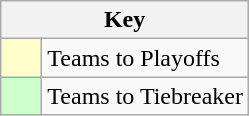<table class="wikitable" style="text-align: center;">
<tr>
<th colspan=2>Key</th>
</tr>
<tr>
<td style="background:#ffc; width:20px;"></td>
<td align=left>Teams to Playoffs</td>
</tr>
<tr>
<td style="background:#ccffcc; width:20px;"></td>
<td align=left>Teams to Tiebreaker</td>
</tr>
</table>
